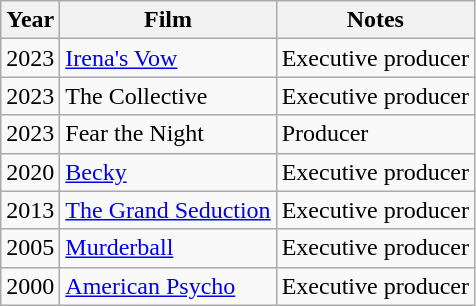<table class="wikitable">
<tr>
<th>Year</th>
<th>Film</th>
<th>Notes</th>
</tr>
<tr>
<td>2023</td>
<td><a href='#'>Irena's Vow</a></td>
<td>Executive producer</td>
</tr>
<tr>
<td>2023</td>
<td>The Collective</td>
<td>Executive producer</td>
</tr>
<tr>
<td>2023</td>
<td>Fear the Night</td>
<td>Producer</td>
</tr>
<tr>
<td>2020</td>
<td><a href='#'>Becky</a></td>
<td>Executive producer</td>
</tr>
<tr>
<td>2013</td>
<td><a href='#'>The Grand Seduction</a></td>
<td>Executive producer</td>
</tr>
<tr>
<td>2005</td>
<td><a href='#'>Murderball</a></td>
<td>Executive producer</td>
</tr>
<tr>
<td>2000</td>
<td><a href='#'>American Psycho</a></td>
<td>Executive producer</td>
</tr>
</table>
